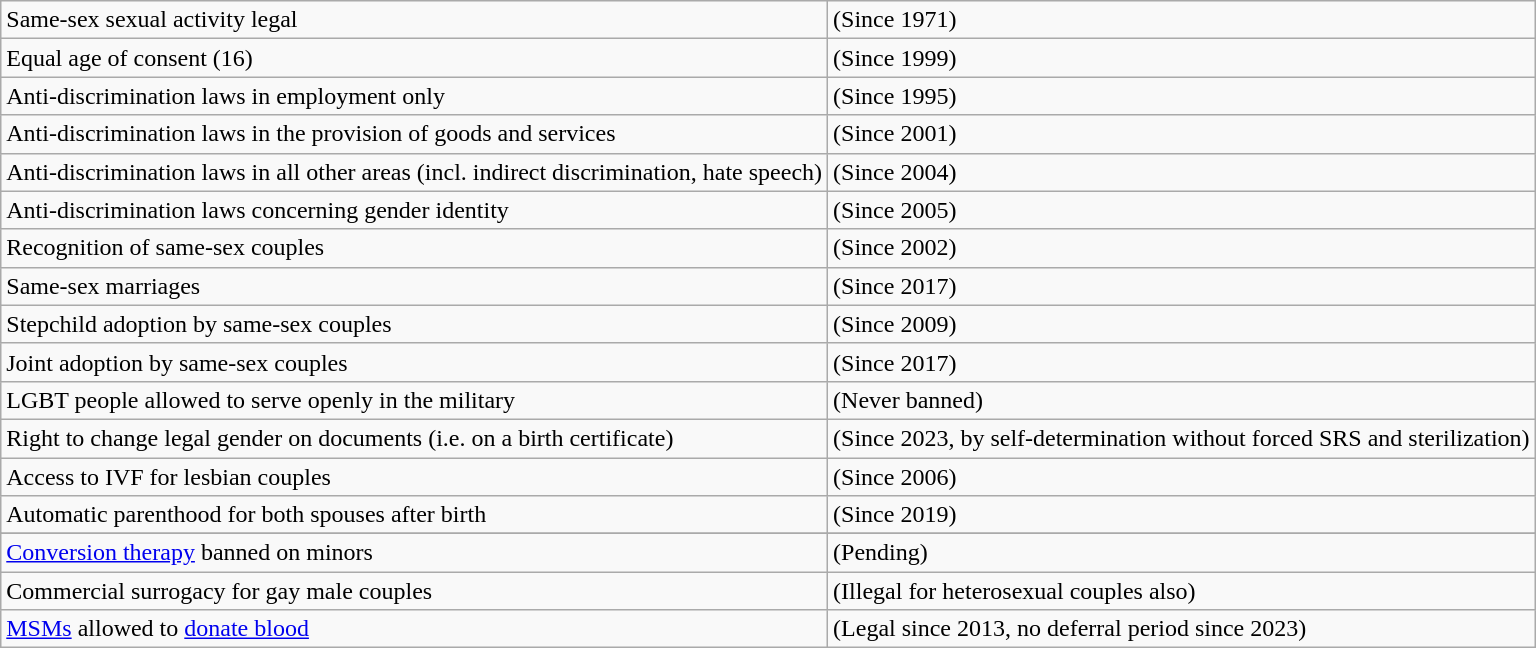<table class="wikitable">
<tr>
<td>Same-sex sexual activity legal</td>
<td> (Since 1971)</td>
</tr>
<tr>
<td>Equal age of consent (16)</td>
<td> (Since 1999)</td>
</tr>
<tr>
<td>Anti-discrimination laws in employment only</td>
<td> (Since 1995)</td>
</tr>
<tr>
<td>Anti-discrimination laws in the provision of goods and services</td>
<td> (Since 2001)</td>
</tr>
<tr>
<td>Anti-discrimination laws in all other areas (incl. indirect discrimination, hate speech)</td>
<td> (Since 2004)</td>
</tr>
<tr>
<td>Anti-discrimination laws concerning gender identity</td>
<td> (Since 2005)</td>
</tr>
<tr>
<td>Recognition of same-sex couples</td>
<td> (Since 2002)</td>
</tr>
<tr>
<td>Same-sex marriages</td>
<td> (Since 2017)</td>
</tr>
<tr>
<td>Stepchild adoption by same-sex couples</td>
<td> (Since 2009)</td>
</tr>
<tr>
<td>Joint adoption by same-sex couples</td>
<td> (Since 2017)</td>
</tr>
<tr>
<td>LGBT people allowed to serve openly in the military</td>
<td> (Never banned)</td>
</tr>
<tr>
<td>Right to change legal gender on documents (i.e. on a birth certificate)</td>
<td> (Since 2023, by self-determination without forced SRS and sterilization)</td>
</tr>
<tr>
<td>Access to IVF for lesbian couples</td>
<td> (Since 2006)</td>
</tr>
<tr>
<td>Automatic parenthood for both spouses after birth</td>
<td> (Since 2019)</td>
</tr>
<tr>
</tr>
<tr>
<td><a href='#'>Conversion therapy</a> banned on minors</td>
<td> (Pending)</td>
</tr>
<tr>
<td>Commercial surrogacy for gay male couples</td>
<td> (Illegal for heterosexual couples also)</td>
</tr>
<tr>
<td><a href='#'>MSMs</a> allowed to <a href='#'>donate blood</a></td>
<td> (Legal since 2013, no deferral period since 2023)</td>
</tr>
</table>
